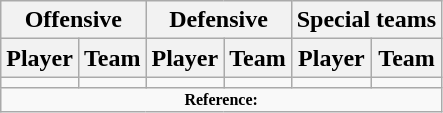<table class="wikitable" border="1">
<tr>
<th colspan="2">Offensive</th>
<th colspan="2">Defensive</th>
<th colspan="2">Special teams</th>
</tr>
<tr>
<th>Player</th>
<th>Team</th>
<th>Player</th>
<th>Team</th>
<th>Player</th>
<th>Team</th>
</tr>
<tr>
<td></td>
<td></td>
<td></td>
<td></td>
<td></td>
<td></td>
</tr>
<tr>
<td colspan="6" style="font-size: 8pt" align="center"><strong>Reference:</strong></td>
</tr>
</table>
